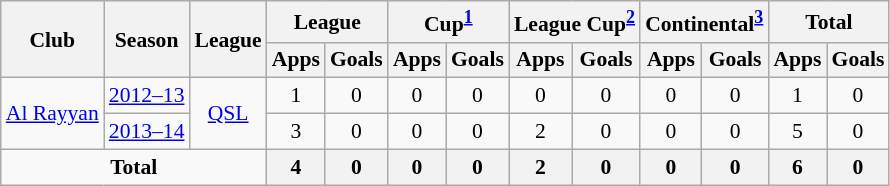<table class="wikitable" style="font-size:90%; text-align:center;">
<tr>
<th rowspan="2">Club</th>
<th rowspan="2">Season</th>
<th rowspan="2">League</th>
<th colspan="2">League</th>
<th colspan="2">Cup<sup><a href='#'>1</a></sup></th>
<th colspan="2">League Cup<sup><a href='#'>2</a></sup></th>
<th colspan="2">Continental<sup><a href='#'>3</a></sup></th>
<th colspan="2">Total</th>
</tr>
<tr>
<th>Apps</th>
<th>Goals</th>
<th>Apps</th>
<th>Goals</th>
<th>Apps</th>
<th>Goals</th>
<th>Apps</th>
<th>Goals</th>
<th>Apps</th>
<th>Goals</th>
</tr>
<tr>
<td rowspan="2"><a href='#'>Al Rayyan</a></td>
<td><a href='#'>2012–13</a></td>
<td rowspan="2" valign="center"><a href='#'>QSL</a></td>
<td>1</td>
<td>0</td>
<td>0</td>
<td>0</td>
<td>0</td>
<td>0</td>
<td>0</td>
<td>0</td>
<td>1</td>
<td>0</td>
</tr>
<tr>
<td><a href='#'>2013–14</a></td>
<td>3</td>
<td>0</td>
<td>0</td>
<td>0</td>
<td>2</td>
<td>0</td>
<td>0</td>
<td>0</td>
<td>5</td>
<td>0</td>
</tr>
<tr>
<td colspan="3" valign="center"><strong>Total</strong></td>
<th>4</th>
<th>0</th>
<th>0</th>
<th>0</th>
<th>2</th>
<th>0</th>
<th>0</th>
<th>0</th>
<th>6</th>
<th>0</th>
</tr>
</table>
